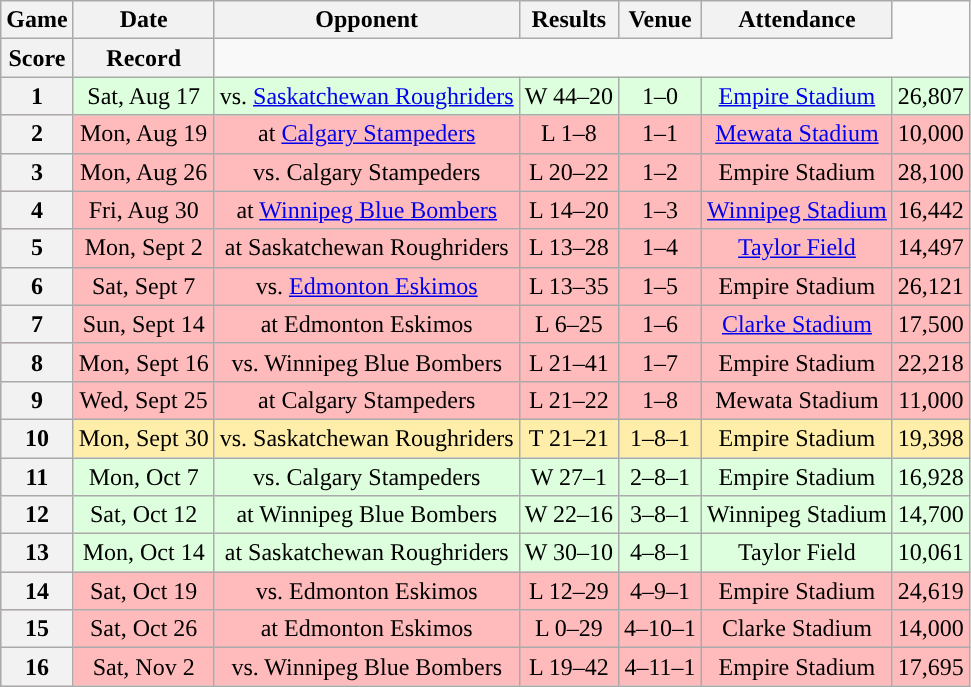<table class="wikitable" style="text-align:center">
<tr>
<th>Game</th>
<th>Date</th>
<th>Opponent</th>
<th>Results</th>
<th>Venue</th>
<th>Attendance</th>
</tr>
<tr>
<th>Score</th>
<th>Record</th>
</tr>
<tr style="background:#ddffdd">
<th>1</th>
<td>Sat, Aug 17</td>
<td>vs. <a href='#'>Saskatchewan Roughriders</a></td>
<td>W 44–20</td>
<td>1–0</td>
<td><a href='#'>Empire Stadium</a></td>
<td>26,807</td>
</tr>
<tr style="background:#ffbbbb">
<th>2</th>
<td>Mon, Aug 19</td>
<td>at <a href='#'>Calgary Stampeders</a></td>
<td>L 1–8</td>
<td>1–1</td>
<td><a href='#'>Mewata Stadium</a></td>
<td>10,000</td>
</tr>
<tr style="background:#ffbbbb">
<th>3</th>
<td>Mon, Aug 26</td>
<td>vs. Calgary Stampeders</td>
<td>L 20–22</td>
<td>1–2</td>
<td>Empire Stadium</td>
<td>28,100</td>
</tr>
<tr style="background:#ffbbbb">
<th>4</th>
<td>Fri, Aug 30</td>
<td>at <a href='#'>Winnipeg Blue Bombers</a></td>
<td>L 14–20</td>
<td>1–3</td>
<td><a href='#'>Winnipeg Stadium</a></td>
<td>16,442</td>
</tr>
<tr style="background:#ffbbbb">
<th>5</th>
<td>Mon, Sept 2</td>
<td>at Saskatchewan Roughriders</td>
<td>L 13–28</td>
<td>1–4</td>
<td><a href='#'>Taylor Field</a></td>
<td>14,497</td>
</tr>
<tr style="background:#ffbbbb">
<th>6</th>
<td>Sat, Sept 7</td>
<td>vs. <a href='#'>Edmonton Eskimos</a></td>
<td>L 13–35</td>
<td>1–5</td>
<td>Empire Stadium</td>
<td>26,121</td>
</tr>
<tr style="background:#ffbbbb">
<th>7</th>
<td>Sun, Sept 14</td>
<td>at Edmonton Eskimos</td>
<td>L 6–25</td>
<td>1–6</td>
<td><a href='#'>Clarke Stadium</a></td>
<td>17,500</td>
</tr>
<tr style="background:#ffbbbb">
<th>8</th>
<td>Mon, Sept 16</td>
<td>vs. Winnipeg Blue Bombers</td>
<td>L 21–41</td>
<td>1–7</td>
<td>Empire Stadium</td>
<td>22,218</td>
</tr>
<tr style="background:#ffbbbb">
<th>9</th>
<td>Wed, Sept 25</td>
<td>at Calgary Stampeders</td>
<td>L 21–22</td>
<td>1–8</td>
<td>Mewata Stadium</td>
<td>11,000</td>
</tr>
<tr style="background:#ffeeaa">
<th>10</th>
<td>Mon, Sept 30</td>
<td>vs. Saskatchewan Roughriders</td>
<td>T 21–21</td>
<td>1–8–1</td>
<td>Empire Stadium</td>
<td>19,398</td>
</tr>
<tr style="background:#ddffdd">
<th>11</th>
<td>Mon, Oct 7</td>
<td>vs. Calgary Stampeders</td>
<td>W 27–1</td>
<td>2–8–1</td>
<td>Empire Stadium</td>
<td>16,928</td>
</tr>
<tr style="background:#ddffdd">
<th>12</th>
<td>Sat, Oct 12</td>
<td>at Winnipeg Blue Bombers</td>
<td>W 22–16</td>
<td>3–8–1</td>
<td>Winnipeg Stadium</td>
<td>14,700</td>
</tr>
<tr style="background:#ddffdd">
<th>13</th>
<td>Mon, Oct 14</td>
<td>at Saskatchewan Roughriders</td>
<td>W 30–10</td>
<td>4–8–1</td>
<td>Taylor Field</td>
<td>10,061</td>
</tr>
<tr style="background:#ffbbbb">
<th>14</th>
<td>Sat, Oct 19</td>
<td>vs. Edmonton Eskimos</td>
<td>L 12–29</td>
<td>4–9–1</td>
<td>Empire Stadium</td>
<td>24,619</td>
</tr>
<tr style="background:#ffbbbb">
<th>15</th>
<td>Sat, Oct 26</td>
<td>at Edmonton Eskimos</td>
<td>L 0–29</td>
<td>4–10–1</td>
<td>Clarke Stadium</td>
<td>14,000</td>
</tr>
<tr style="background:#ffbbbb">
<th>16</th>
<td>Sat, Nov 2</td>
<td>vs. Winnipeg Blue Bombers</td>
<td>L 19–42</td>
<td>4–11–1</td>
<td>Empire Stadium</td>
<td>17,695</td>
</tr>
</table>
